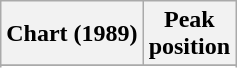<table class="wikitable sortable plainrowheaders">
<tr>
<th>Chart (1989)</th>
<th>Peak<br>position</th>
</tr>
<tr>
</tr>
<tr>
</tr>
</table>
